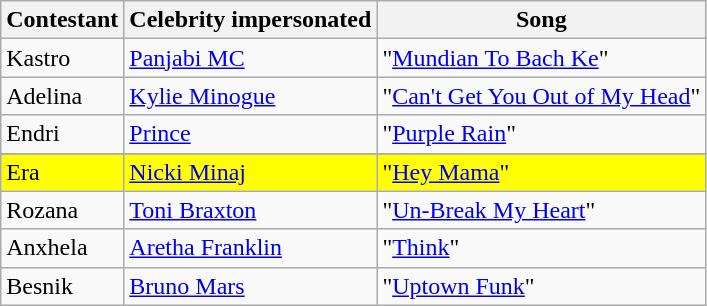<table class="wikitable">
<tr>
<th>Contestant</th>
<th>Celebrity impersonated</th>
<th>Song</th>
</tr>
<tr>
<td>Kastro</td>
<td><a href='#'>Panjabi MC</a></td>
<td>"<a href='#'>Mundian To Bach Ke</a>"</td>
</tr>
<tr>
<td>Adelina</td>
<td><a href='#'>Kylie Minogue</a></td>
<td>"<a href='#'>Can't Get You Out of My Head</a>"</td>
</tr>
<tr>
<td>Endri</td>
<td><a href='#'>Prince</a></td>
<td>"<a href='#'>Purple Rain</a>"</td>
</tr>
<tr>
</tr>
<tr style="background:yellow">
<td>Era</td>
<td><a href='#'>Nicki Minaj</a></td>
<td>"<a href='#'>Hey Mama</a>"</td>
</tr>
<tr>
<td>Rozana</td>
<td><a href='#'>Toni Braxton</a></td>
<td>"<a href='#'>Un-Break My Heart</a>"</td>
</tr>
<tr>
<td>Anxhela</td>
<td><a href='#'>Aretha Franklin</a></td>
<td>"<a href='#'>Think</a>"</td>
</tr>
<tr>
<td>Besnik</td>
<td><a href='#'>Bruno Mars</a></td>
<td>"<a href='#'>Uptown Funk</a>"</td>
</tr>
</table>
